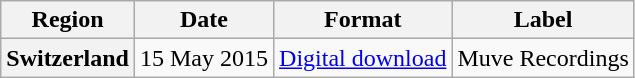<table class="wikitable plainrowheaders">
<tr>
<th>Region</th>
<th>Date</th>
<th>Format</th>
<th>Label</th>
</tr>
<tr>
<th scope="row">Switzerland</th>
<td>15 May 2015</td>
<td><a href='#'>Digital download</a></td>
<td>Muve Recordings</td>
</tr>
</table>
